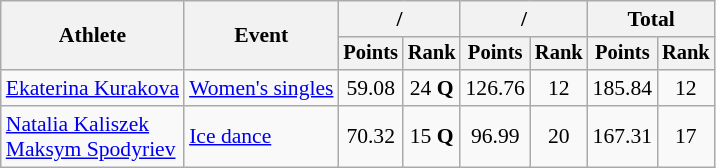<table class="wikitable" style="font-size:90%; text-align:center">
<tr>
<th rowspan=2>Athlete</th>
<th rowspan=2>Event</th>
<th colspan=2>/</th>
<th colspan=2>/</th>
<th colspan=2>Total</th>
</tr>
<tr style="font-size:95%">
<th>Points</th>
<th>Rank</th>
<th>Points</th>
<th>Rank</th>
<th>Points</th>
<th>Rank</th>
</tr>
<tr>
<td align=left><a href='#'>Ekaterina Kurakova</a></td>
<td align=left><a href='#'>Women's singles</a></td>
<td>59.08</td>
<td>24 <strong>Q</strong></td>
<td>126.76</td>
<td>12</td>
<td>185.84</td>
<td>12</td>
</tr>
<tr>
<td align=left><a href='#'>Natalia Kaliszek</a><br><a href='#'>Maksym Spodyriev</a></td>
<td align=left><a href='#'>Ice dance</a></td>
<td>70.32</td>
<td>15 <strong>Q</strong></td>
<td>96.99</td>
<td>20</td>
<td>167.31</td>
<td>17</td>
</tr>
</table>
